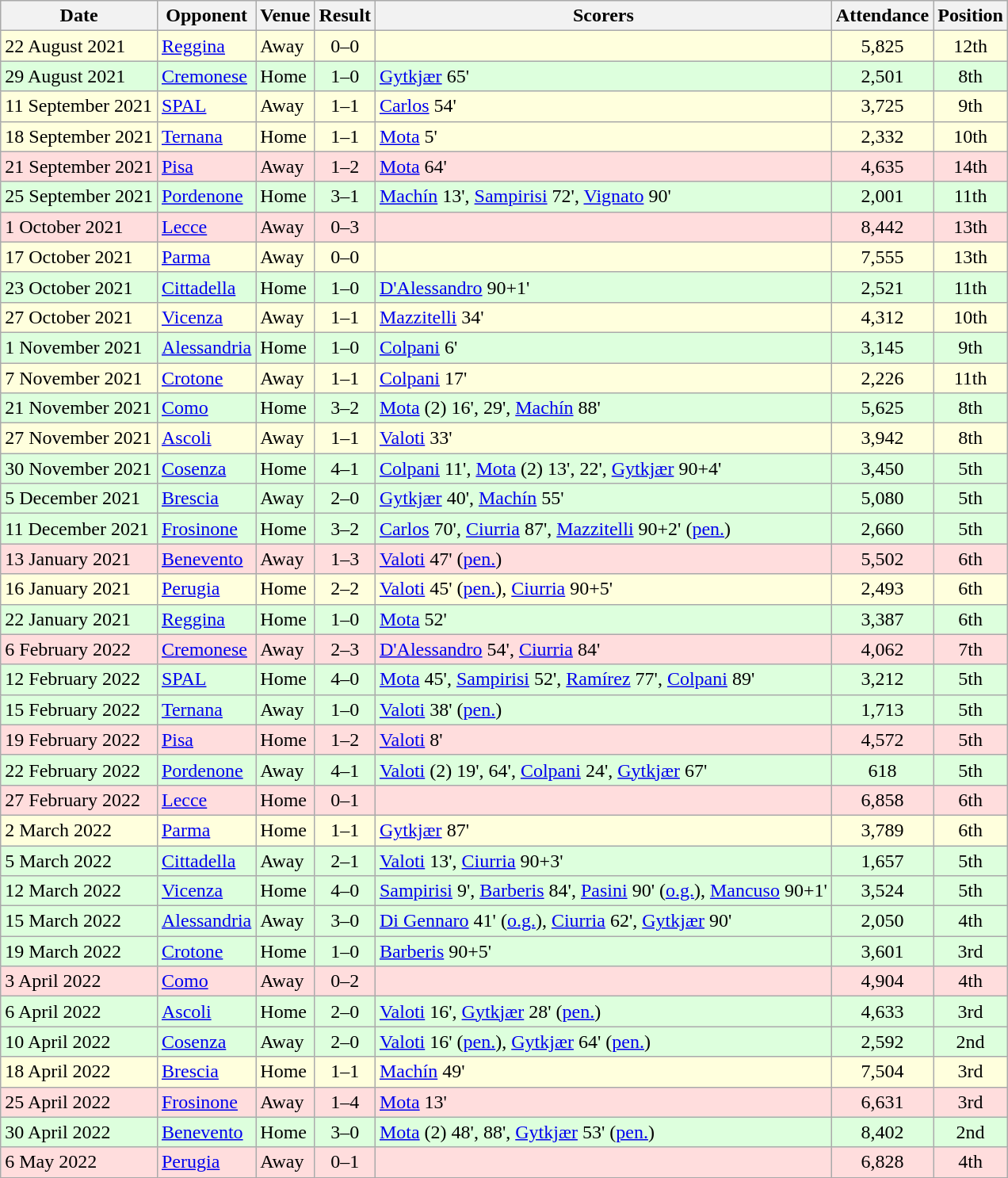<table class="wikitable" style="text-align:left">
<tr>
<th>Date</th>
<th>Opponent</th>
<th>Venue</th>
<th>Result</th>
<th>Scorers</th>
<th>Attendance</th>
<th>Position</th>
</tr>
<tr style="background:#ffffdd">
<td>22 August 2021</td>
<td><a href='#'>Reggina</a></td>
<td>Away</td>
<td align="center">0–0</td>
<td></td>
<td align="center">5,825</td>
<td align="center">12th</td>
</tr>
<tr style="background:#ddffdd">
<td>29 August 2021</td>
<td><a href='#'>Cremonese</a></td>
<td>Home</td>
<td align="center">1–0</td>
<td><a href='#'>Gytkjær</a> 65'</td>
<td align="center">2,501</td>
<td align="center">8th</td>
</tr>
<tr style="background:#ffffdd">
<td>11 September 2021</td>
<td><a href='#'>SPAL</a></td>
<td>Away</td>
<td align="center">1–1</td>
<td><a href='#'>Carlos</a> 54'</td>
<td align="center">3,725</td>
<td align="center">9th</td>
</tr>
<tr style="background:#ffffdd">
<td>18 September 2021</td>
<td><a href='#'>Ternana</a></td>
<td>Home</td>
<td align="center">1–1</td>
<td><a href='#'>Mota</a> 5'</td>
<td align="center">2,332</td>
<td align="center">10th</td>
</tr>
<tr style="background:#ffdddd">
<td>21 September 2021</td>
<td><a href='#'>Pisa</a></td>
<td>Away</td>
<td align="center">1–2</td>
<td><a href='#'>Mota</a> 64'</td>
<td align="center">4,635</td>
<td align="center">14th</td>
</tr>
<tr style="background:#ddffdd">
<td>25 September 2021</td>
<td><a href='#'>Pordenone</a></td>
<td>Home</td>
<td align="center">3–1</td>
<td><a href='#'>Machín</a> 13', <a href='#'>Sampirisi</a> 72', <a href='#'>Vignato</a> 90'</td>
<td align="center">2,001</td>
<td align="center">11th</td>
</tr>
<tr style="background:#ffdddd">
<td>1 October 2021</td>
<td><a href='#'>Lecce</a></td>
<td>Away</td>
<td align="center">0–3</td>
<td></td>
<td align="center">8,442</td>
<td align="center">13th</td>
</tr>
<tr style="background:#ffffdd">
<td>17 October 2021</td>
<td><a href='#'>Parma</a></td>
<td>Away</td>
<td align="center">0–0</td>
<td></td>
<td align="center">7,555</td>
<td align="center">13th</td>
</tr>
<tr style="background:#ddffdd">
<td>23 October 2021</td>
<td><a href='#'>Cittadella</a></td>
<td>Home</td>
<td align="center">1–0</td>
<td><a href='#'>D'Alessandro</a> 90+1'</td>
<td align="center">2,521</td>
<td align="center">11th</td>
</tr>
<tr style="background:#ffffdd">
<td>27 October 2021</td>
<td><a href='#'>Vicenza</a></td>
<td>Away</td>
<td align="center">1–1</td>
<td><a href='#'>Mazzitelli</a> 34'</td>
<td align="center">4,312</td>
<td align="center">10th</td>
</tr>
<tr style="background:#ddffdd">
<td>1 November 2021</td>
<td><a href='#'>Alessandria</a></td>
<td>Home</td>
<td align="center">1–0</td>
<td><a href='#'>Colpani</a> 6'</td>
<td align="center">3,145</td>
<td align="center">9th</td>
</tr>
<tr style="background:#ffffdd">
<td>7 November 2021</td>
<td><a href='#'>Crotone</a></td>
<td>Away</td>
<td align="center">1–1</td>
<td><a href='#'>Colpani</a> 17'</td>
<td align="center">2,226</td>
<td align="center">11th</td>
</tr>
<tr style="background:#ddffdd">
<td>21 November 2021</td>
<td><a href='#'>Como</a></td>
<td>Home</td>
<td align="center">3–2</td>
<td><a href='#'>Mota</a> (2) 16', 29', <a href='#'>Machín</a> 88'</td>
<td align="center">5,625</td>
<td align="center">8th</td>
</tr>
<tr style="background:#ffffdd">
<td>27 November 2021</td>
<td><a href='#'>Ascoli</a></td>
<td>Away</td>
<td align="center">1–1</td>
<td><a href='#'>Valoti</a> 33'</td>
<td align="center">3,942</td>
<td align="center">8th</td>
</tr>
<tr style="background:#ddffdd">
<td>30 November 2021</td>
<td><a href='#'>Cosenza</a></td>
<td>Home</td>
<td align="center">4–1</td>
<td><a href='#'>Colpani</a> 11', <a href='#'>Mota</a> (2) 13', 22', <a href='#'>Gytkjær</a> 90+4'</td>
<td align="center">3,450</td>
<td align="center">5th</td>
</tr>
<tr style="background:#ddffdd">
<td>5 December 2021</td>
<td><a href='#'>Brescia</a></td>
<td>Away</td>
<td align="center">2–0</td>
<td><a href='#'>Gytkjær</a> 40', <a href='#'>Machín</a> 55'</td>
<td align="center">5,080</td>
<td align="center">5th</td>
</tr>
<tr style="background:#ddffdd">
<td>11 December 2021</td>
<td><a href='#'>Frosinone</a></td>
<td>Home</td>
<td align="center">3–2</td>
<td><a href='#'>Carlos</a> 70', <a href='#'>Ciurria</a> 87', <a href='#'>Mazzitelli</a> 90+2' (<a href='#'>pen.</a>)</td>
<td align="center">2,660</td>
<td align="center">5th</td>
</tr>
<tr style="background:#ffdddd">
<td>13 January 2021</td>
<td><a href='#'>Benevento</a></td>
<td>Away</td>
<td align="center">1–3</td>
<td><a href='#'>Valoti</a> 47' (<a href='#'>pen.</a>)</td>
<td align="center">5,502</td>
<td align="center">6th</td>
</tr>
<tr style="background:#ffffdd">
<td>16 January 2021</td>
<td><a href='#'>Perugia</a></td>
<td>Home</td>
<td align="center">2–2</td>
<td><a href='#'>Valoti</a> 45' (<a href='#'>pen.</a>), <a href='#'>Ciurria</a> 90+5'</td>
<td align="center">2,493</td>
<td align="center">6th</td>
</tr>
<tr style="background:#ddffdd">
<td>22 January 2021</td>
<td><a href='#'>Reggina</a></td>
<td>Home</td>
<td align="center">1–0</td>
<td><a href='#'>Mota</a> 52'</td>
<td align="center">3,387</td>
<td align="center">6th</td>
</tr>
<tr style="background:#ffdddd">
<td>6 February 2022</td>
<td><a href='#'>Cremonese</a></td>
<td>Away</td>
<td align="center">2–3</td>
<td><a href='#'>D'Alessandro</a> 54', <a href='#'>Ciurria</a> 84'</td>
<td align="center">4,062</td>
<td align="center">7th</td>
</tr>
<tr style="background:#ddffdd">
<td>12 February 2022</td>
<td><a href='#'>SPAL</a></td>
<td>Home</td>
<td align="center">4–0</td>
<td><a href='#'>Mota</a> 45', <a href='#'>Sampirisi</a> 52', <a href='#'>Ramírez</a> 77', <a href='#'>Colpani</a> 89'</td>
<td align="center">3,212</td>
<td align="center">5th</td>
</tr>
<tr style="background:#ddffdd">
<td>15 February 2022</td>
<td><a href='#'>Ternana</a></td>
<td>Away</td>
<td align="center">1–0</td>
<td><a href='#'>Valoti</a> 38' (<a href='#'>pen.</a>)</td>
<td align="center">1,713</td>
<td align="center">5th</td>
</tr>
<tr style="background:#ffdddd">
<td>19 February 2022</td>
<td><a href='#'>Pisa</a></td>
<td>Home</td>
<td align="center">1–2</td>
<td><a href='#'>Valoti</a> 8'</td>
<td align="center">4,572</td>
<td align="center">5th</td>
</tr>
<tr style="background:#ddffdd">
<td>22 February 2022</td>
<td><a href='#'>Pordenone</a></td>
<td>Away</td>
<td align="center">4–1</td>
<td><a href='#'>Valoti</a> (2) 19', 64', <a href='#'>Colpani</a> 24', <a href='#'>Gytkjær</a> 67'</td>
<td align="center">618</td>
<td align="center">5th</td>
</tr>
<tr style="background:#ffdddd">
<td>27 February 2022</td>
<td><a href='#'>Lecce</a></td>
<td>Home</td>
<td align="center">0–1</td>
<td></td>
<td align="center">6,858</td>
<td align="center">6th</td>
</tr>
<tr style="background:#ffffdd">
<td>2 March 2022</td>
<td><a href='#'>Parma</a></td>
<td>Home</td>
<td align="center">1–1</td>
<td><a href='#'>Gytkjær</a> 87'</td>
<td align="center">3,789</td>
<td align="center">6th</td>
</tr>
<tr style="background:#ddffdd">
<td>5 March 2022</td>
<td><a href='#'>Cittadella</a></td>
<td>Away</td>
<td align="center">2–1</td>
<td><a href='#'>Valoti</a> 13', <a href='#'>Ciurria</a> 90+3'</td>
<td align="center">1,657</td>
<td align="center">5th</td>
</tr>
<tr style="background:#ddffdd">
<td>12 March 2022</td>
<td><a href='#'>Vicenza</a></td>
<td>Home</td>
<td align="center">4–0</td>
<td><a href='#'>Sampirisi</a> 9', <a href='#'>Barberis</a> 84', <a href='#'>Pasini</a> 90' (<a href='#'>o.g.</a>), <a href='#'>Mancuso</a> 90+1'</td>
<td align="center">3,524</td>
<td align="center">5th</td>
</tr>
<tr style="background:#ddffdd">
<td>15 March 2022</td>
<td><a href='#'>Alessandria</a></td>
<td>Away</td>
<td align="center">3–0</td>
<td><a href='#'>Di Gennaro</a> 41' (<a href='#'>o.g.</a>), <a href='#'>Ciurria</a> 62', <a href='#'>Gytkjær</a> 90'</td>
<td align="center">2,050</td>
<td align="center">4th</td>
</tr>
<tr style="background:#ddffdd">
<td>19 March 2022</td>
<td><a href='#'>Crotone</a></td>
<td>Home</td>
<td align="center">1–0</td>
<td><a href='#'>Barberis</a> 90+5'</td>
<td align="center">3,601</td>
<td align="center">3rd</td>
</tr>
<tr style="background:#ffdddd">
<td>3 April 2022</td>
<td><a href='#'>Como</a></td>
<td>Away</td>
<td align="center">0–2</td>
<td></td>
<td align="center">4,904</td>
<td align="center">4th</td>
</tr>
<tr style="background:#ddffdd">
<td>6 April 2022</td>
<td><a href='#'>Ascoli</a></td>
<td>Home</td>
<td align="center">2–0</td>
<td><a href='#'>Valoti</a> 16', <a href='#'>Gytkjær</a> 28' (<a href='#'>pen.</a>)</td>
<td align="center">4,633</td>
<td align="center">3rd</td>
</tr>
<tr style="background:#ddffdd">
<td>10 April 2022</td>
<td><a href='#'>Cosenza</a></td>
<td>Away</td>
<td align="center">2–0</td>
<td><a href='#'>Valoti</a> 16' (<a href='#'>pen.</a>), <a href='#'>Gytkjær</a> 64' (<a href='#'>pen.</a>)</td>
<td align="center">2,592</td>
<td align="center">2nd</td>
</tr>
<tr style="background:#ffffdd">
<td>18 April 2022</td>
<td><a href='#'>Brescia</a></td>
<td>Home</td>
<td align="center">1–1</td>
<td><a href='#'>Machín</a> 49'</td>
<td align="center">7,504</td>
<td align="center">3rd</td>
</tr>
<tr style="background:#ffdddd">
<td>25 April 2022</td>
<td><a href='#'>Frosinone</a></td>
<td>Away</td>
<td align="center">1–4</td>
<td><a href='#'>Mota</a> 13'</td>
<td align="center">6,631</td>
<td align="center">3rd</td>
</tr>
<tr style="background:#ddffdd">
<td>30 April 2022</td>
<td><a href='#'>Benevento</a></td>
<td>Home</td>
<td align="center">3–0</td>
<td><a href='#'>Mota</a> (2) 48', 88', <a href='#'>Gytkjær</a> 53' (<a href='#'>pen.</a>)</td>
<td align="center">8,402</td>
<td align="center">2nd</td>
</tr>
<tr style="background:#ffdddd">
<td>6 May 2022</td>
<td><a href='#'>Perugia</a></td>
<td>Away</td>
<td align="center">0–1</td>
<td></td>
<td align="center">6,828</td>
<td align="center">4th</td>
</tr>
</table>
